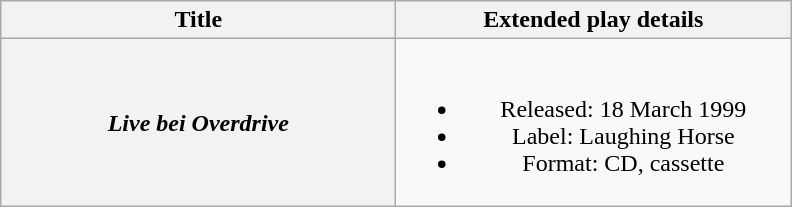<table class="wikitable plainrowheaders" style="text-align:center;" border="1">
<tr>
<th scope="col" style="width:16em;">Title</th>
<th scope="col" style="width:16em;">Extended play details</th>
</tr>
<tr>
<th scope="row"><em>Live bei Overdrive</em></th>
<td><br><ul><li>Released: 18 March 1999</li><li>Label: Laughing Horse</li><li>Format: CD, cassette</li></ul></td>
</tr>
</table>
